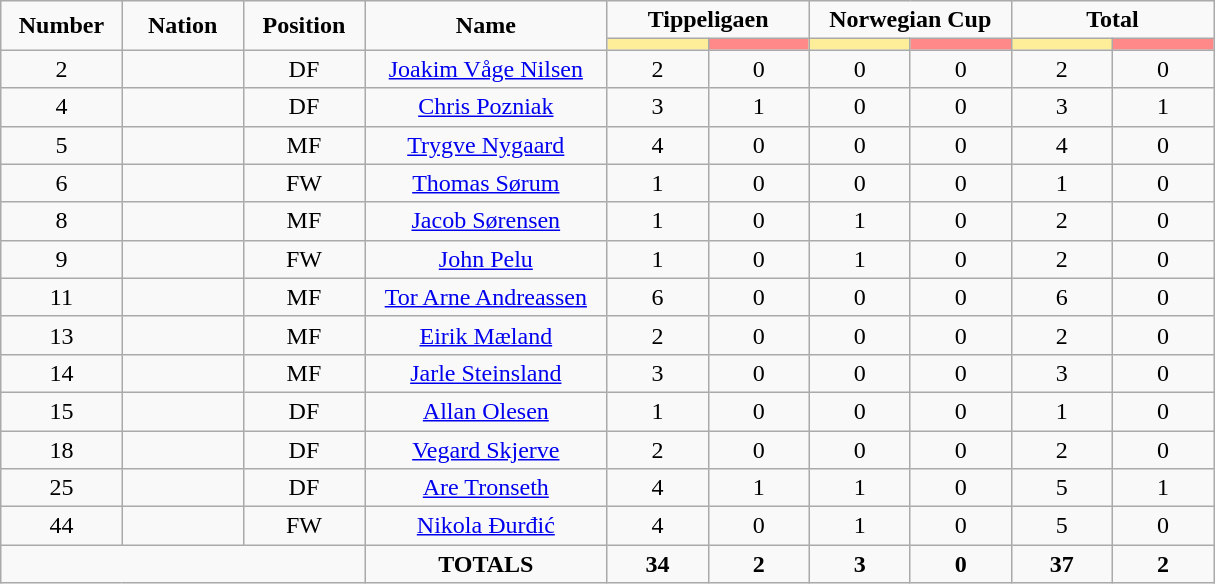<table class="wikitable" style="font-size: 100%; text-align: center;">
<tr>
<td rowspan="2" width="10%" align="center"><strong>Number</strong></td>
<td rowspan="2" width="10%" align="center"><strong>Nation</strong></td>
<td rowspan="2" width="10%" align="center"><strong>Position</strong></td>
<td rowspan="2" width="20%" align="center"><strong>Name</strong></td>
<td colspan="2" align="center"><strong>Tippeligaen</strong></td>
<td colspan="2" align="center"><strong>Norwegian Cup</strong></td>
<td colspan="2" align="center"><strong>Total</strong></td>
</tr>
<tr>
<th width=60 style="background: #FFEE99"></th>
<th width=60 style="background: #FF8888"></th>
<th width=60 style="background: #FFEE99"></th>
<th width=60 style="background: #FF8888"></th>
<th width=60 style="background: #FFEE99"></th>
<th width=60 style="background: #FF8888"></th>
</tr>
<tr>
<td>2</td>
<td></td>
<td>DF</td>
<td><a href='#'>Joakim Våge Nilsen</a></td>
<td>2</td>
<td>0</td>
<td>0</td>
<td>0</td>
<td>2</td>
<td>0</td>
</tr>
<tr>
<td>4</td>
<td></td>
<td>DF</td>
<td><a href='#'>Chris Pozniak</a></td>
<td>3</td>
<td>1</td>
<td>0</td>
<td>0</td>
<td>3</td>
<td>1</td>
</tr>
<tr>
<td>5</td>
<td></td>
<td>MF</td>
<td><a href='#'>Trygve Nygaard</a></td>
<td>4</td>
<td>0</td>
<td>0</td>
<td>0</td>
<td>4</td>
<td>0</td>
</tr>
<tr>
<td>6</td>
<td></td>
<td>FW</td>
<td><a href='#'>Thomas Sørum</a></td>
<td>1</td>
<td>0</td>
<td>0</td>
<td>0</td>
<td>1</td>
<td>0</td>
</tr>
<tr>
<td>8</td>
<td></td>
<td>MF</td>
<td><a href='#'>Jacob Sørensen</a></td>
<td>1</td>
<td>0</td>
<td>1</td>
<td>0</td>
<td>2</td>
<td>0</td>
</tr>
<tr>
<td>9</td>
<td></td>
<td>FW</td>
<td><a href='#'>John Pelu</a></td>
<td>1</td>
<td>0</td>
<td>1</td>
<td>0</td>
<td>2</td>
<td>0</td>
</tr>
<tr>
<td>11</td>
<td></td>
<td>MF</td>
<td><a href='#'>Tor Arne Andreassen</a></td>
<td>6</td>
<td>0</td>
<td>0</td>
<td>0</td>
<td>6</td>
<td>0</td>
</tr>
<tr>
<td>13</td>
<td></td>
<td>MF</td>
<td><a href='#'>Eirik Mæland</a></td>
<td>2</td>
<td>0</td>
<td>0</td>
<td>0</td>
<td>2</td>
<td>0</td>
</tr>
<tr>
<td>14</td>
<td></td>
<td>MF</td>
<td><a href='#'>Jarle Steinsland</a></td>
<td>3</td>
<td>0</td>
<td>0</td>
<td>0</td>
<td>3</td>
<td>0</td>
</tr>
<tr>
<td>15</td>
<td></td>
<td>DF</td>
<td><a href='#'>Allan Olesen</a></td>
<td>1</td>
<td>0</td>
<td>0</td>
<td>0</td>
<td>1</td>
<td>0</td>
</tr>
<tr>
<td>18</td>
<td></td>
<td>DF</td>
<td><a href='#'>Vegard Skjerve</a></td>
<td>2</td>
<td>0</td>
<td>0</td>
<td>0</td>
<td>2</td>
<td>0</td>
</tr>
<tr>
<td>25</td>
<td></td>
<td>DF</td>
<td><a href='#'>Are Tronseth</a></td>
<td>4</td>
<td>1</td>
<td>1</td>
<td>0</td>
<td>5</td>
<td>1</td>
</tr>
<tr>
<td>44</td>
<td></td>
<td>FW</td>
<td><a href='#'>Nikola Đurđić</a></td>
<td>4</td>
<td>0</td>
<td>1</td>
<td>0</td>
<td>5</td>
<td>0</td>
</tr>
<tr>
<td colspan="3"></td>
<td><strong>TOTALS</strong></td>
<td><strong>34</strong></td>
<td><strong>2</strong></td>
<td><strong>3</strong></td>
<td><strong>0</strong></td>
<td><strong>37</strong></td>
<td><strong>2</strong></td>
</tr>
</table>
